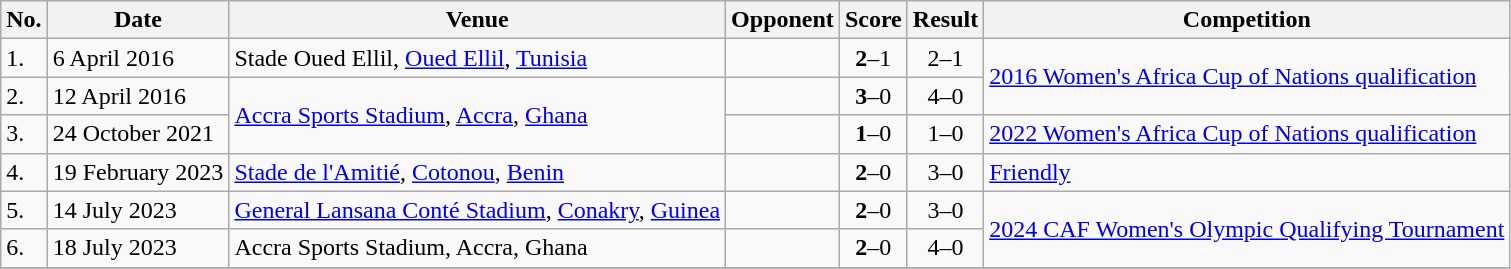<table class="wikitable">
<tr>
<th>No.</th>
<th>Date</th>
<th>Venue</th>
<th>Opponent</th>
<th>Score</th>
<th>Result</th>
<th>Competition</th>
</tr>
<tr>
<td>1.</td>
<td>6 April 2016</td>
<td>Stade Oued Ellil, <a href='#'>Oued Ellil</a>, <a href='#'>Tunisia</a></td>
<td></td>
<td align=center><strong>2</strong>–1</td>
<td align=center>2–1</td>
<td rowspan=2><a href='#'>2016 Women's Africa Cup of Nations qualification</a></td>
</tr>
<tr>
<td>2.</td>
<td>12 April 2016</td>
<td rowspan=2><a href='#'>Accra Sports Stadium</a>, <a href='#'>Accra</a>, <a href='#'>Ghana</a></td>
<td></td>
<td align=center><strong>3</strong>–0</td>
<td align=center>4–0</td>
</tr>
<tr>
<td>3.</td>
<td>24 October 2021</td>
<td></td>
<td align=center><strong>1</strong>–0</td>
<td align=center>1–0</td>
<td><a href='#'>2022 Women's Africa Cup of Nations qualification</a></td>
</tr>
<tr>
<td>4.</td>
<td>19 February 2023</td>
<td><a href='#'>Stade de l'Amitié</a>, <a href='#'>Cotonou</a>, <a href='#'>Benin</a></td>
<td></td>
<td align=center><strong>2</strong>–0</td>
<td align=center>3–0</td>
<td><a href='#'>Friendly</a></td>
</tr>
<tr>
<td>5.</td>
<td>14 July 2023</td>
<td><a href='#'>General Lansana Conté Stadium</a>, <a href='#'>Conakry</a>, <a href='#'>Guinea</a></td>
<td></td>
<td align=center><strong>2</strong>–0</td>
<td align=center>3–0</td>
<td rowspan=2><a href='#'>2024 CAF Women's Olympic Qualifying Tournament</a></td>
</tr>
<tr>
<td>6.</td>
<td>18 July 2023</td>
<td>Accra Sports Stadium, Accra, Ghana</td>
<td></td>
<td align=center><strong>2</strong>–0</td>
<td align=center>4–0</td>
</tr>
<tr>
</tr>
</table>
